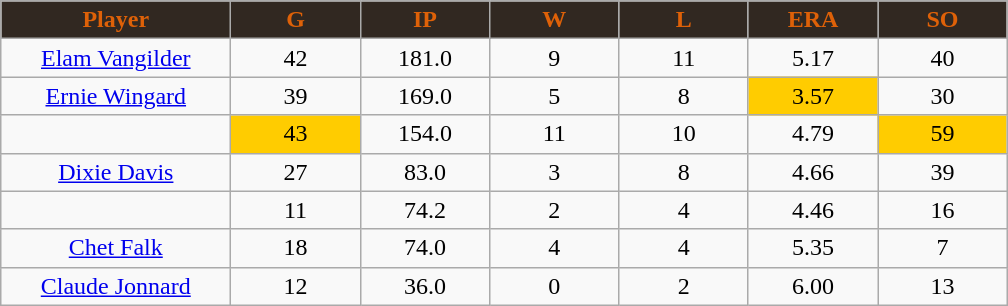<table class="wikitable sortable">
<tr>
<th style="background:#312821;color:#de6108;" width="16%">Player</th>
<th style="background:#312821;color:#de6108;" width="9%">G</th>
<th style="background:#312821;color:#de6108;" width="9%">IP</th>
<th style="background:#312821;color:#de6108;" width="9%">W</th>
<th style="background:#312821;color:#de6108;" width="9%">L</th>
<th style="background:#312821;color:#de6108;" width="9%">ERA</th>
<th style="background:#312821;color:#de6108;" width="9%">SO</th>
</tr>
<tr align="center">
<td><a href='#'>Elam Vangilder</a></td>
<td>42</td>
<td>181.0</td>
<td>9</td>
<td>11</td>
<td>5.17</td>
<td>40</td>
</tr>
<tr align=center>
<td><a href='#'>Ernie Wingard</a></td>
<td>39</td>
<td>169.0</td>
<td>5</td>
<td>8</td>
<td bgcolor="#FFCC00">3.57</td>
<td>30</td>
</tr>
<tr align=center>
<td></td>
<td bgcolor="#FFCC00">43</td>
<td>154.0</td>
<td>11</td>
<td>10</td>
<td>4.79</td>
<td bgcolor="#FFCC00">59</td>
</tr>
<tr align="center">
<td><a href='#'>Dixie Davis</a></td>
<td>27</td>
<td>83.0</td>
<td>3</td>
<td>8</td>
<td>4.66</td>
<td>39</td>
</tr>
<tr align=center>
<td></td>
<td>11</td>
<td>74.2</td>
<td>2</td>
<td>4</td>
<td>4.46</td>
<td>16</td>
</tr>
<tr align="center">
<td><a href='#'>Chet Falk</a></td>
<td>18</td>
<td>74.0</td>
<td>4</td>
<td>4</td>
<td>5.35</td>
<td>7</td>
</tr>
<tr align=center>
<td><a href='#'>Claude Jonnard</a></td>
<td>12</td>
<td>36.0</td>
<td>0</td>
<td>2</td>
<td>6.00</td>
<td>13</td>
</tr>
</table>
